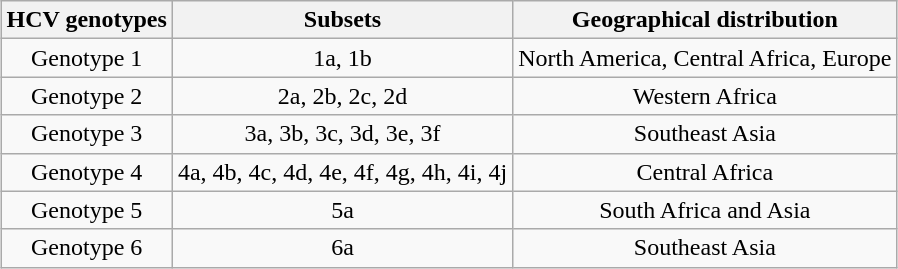<table class="wikitable" style="text-align:center; margin-left: auto; margin-right: auto; border: none;">
<tr>
<th>HCV genotypes</th>
<th>Subsets</th>
<th>Geographical distribution</th>
</tr>
<tr>
<td>Genotype 1</td>
<td>1a, 1b</td>
<td>North America, Central Africa, Europe</td>
</tr>
<tr>
<td>Genotype 2</td>
<td>2a, 2b, 2c, 2d</td>
<td>Western Africa</td>
</tr>
<tr>
<td>Genotype 3</td>
<td>3a, 3b, 3c, 3d, 3e, 3f</td>
<td>Southeast Asia</td>
</tr>
<tr>
<td>Genotype 4</td>
<td>4a, 4b, 4c, 4d, 4e, 4f, 4g, 4h, 4i, 4j</td>
<td>Central Africa</td>
</tr>
<tr>
<td>Genotype 5</td>
<td>5a</td>
<td>South Africa and Asia</td>
</tr>
<tr>
<td>Genotype 6</td>
<td>6a</td>
<td>Southeast Asia</td>
</tr>
</table>
